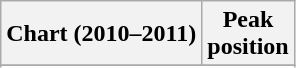<table class="wikitable sortable plainrowheaders" style="text-align:center">
<tr>
<th>Chart (2010–2011)</th>
<th>Peak<br>position</th>
</tr>
<tr>
</tr>
<tr>
</tr>
<tr>
</tr>
<tr>
</tr>
<tr>
</tr>
<tr>
</tr>
<tr>
</tr>
</table>
